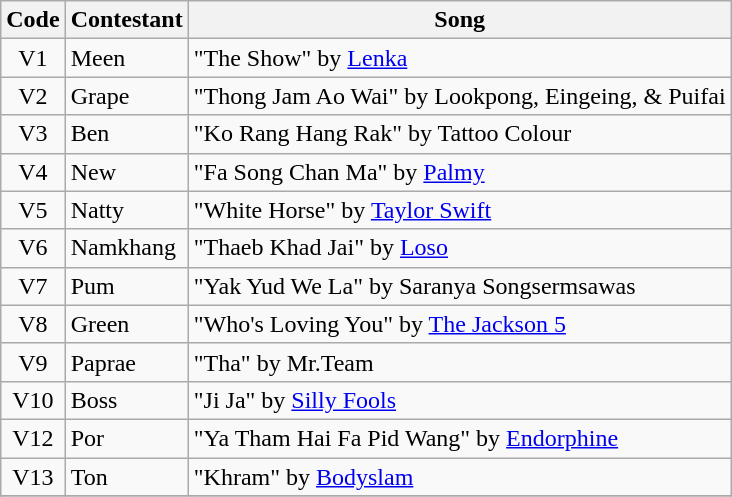<table class="wikitable">
<tr>
<th>Code</th>
<th>Contestant</th>
<th>Song</th>
</tr>
<tr>
<td align="center">V1</td>
<td>Meen</td>
<td>"The Show" by <a href='#'>Lenka</a></td>
</tr>
<tr>
<td align="center">V2</td>
<td>Grape</td>
<td>"Thong Jam Ao Wai" by Lookpong, Eingeing, & Puifai</td>
</tr>
<tr>
<td align="center">V3</td>
<td>Ben</td>
<td>"Ko Rang Hang Rak" by Tattoo Colour</td>
</tr>
<tr>
<td align="center">V4</td>
<td>New</td>
<td>"Fa Song Chan Ma" by <a href='#'>Palmy</a></td>
</tr>
<tr>
<td align="center">V5</td>
<td>Natty</td>
<td>"White Horse" by <a href='#'>Taylor Swift</a></td>
</tr>
<tr>
<td align="center">V6</td>
<td>Namkhang</td>
<td>"Thaeb Khad Jai" by <a href='#'>Loso</a></td>
</tr>
<tr>
<td align="center">V7</td>
<td>Pum</td>
<td>"Yak Yud We La" by Saranya Songsermsawas</td>
</tr>
<tr>
<td align="center">V8</td>
<td>Green</td>
<td>"Who's Loving You" by <a href='#'>The Jackson 5</a></td>
</tr>
<tr>
<td align="center">V9</td>
<td>Paprae</td>
<td>"Tha" by Mr.Team</td>
</tr>
<tr>
<td align="center">V10</td>
<td>Boss</td>
<td>"Ji Ja" by <a href='#'>Silly Fools</a></td>
</tr>
<tr>
<td align="center">V12</td>
<td>Por</td>
<td>"Ya Tham Hai Fa Pid Wang" by <a href='#'>Endorphine</a></td>
</tr>
<tr>
<td align="center">V13</td>
<td>Ton</td>
<td>"Khram" by <a href='#'>Bodyslam</a></td>
</tr>
<tr>
</tr>
</table>
